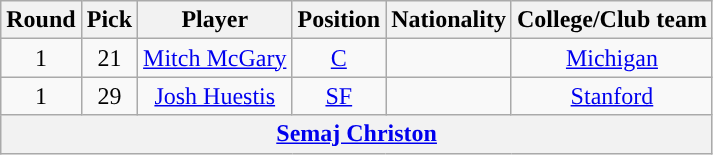<table class="wikitable sortable sortable">
<tr>
<th>Round</th>
<th>Pick</th>
<th>Player</th>
<th>Position</th>
<th>Nationality</th>
<th>College/Club team</th>
</tr>
<tr style="text-align: center">
<td>1</td>
<td>21</td>
<td><a href='#'>Mitch McGary</a></td>
<td><a href='#'>C</a></td>
<td></td>
<td><a href='#'>Michigan</a></td>
</tr>
<tr style="text-align: center">
<td>1</td>
<td>29</td>
<td><a href='#'>Josh Huestis</a></td>
<td><a href='#'>SF</a></td>
<td></td>
<td><a href='#'>Stanford</a></td>
</tr>
<tr>
<th scope="row" colspan="6" style="text-align:center;”"><a href='#'>Semaj Christon</a> </th>
</tr>
</table>
